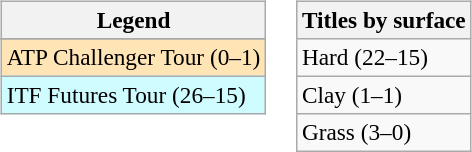<table>
<tr valign=top>
<td><br><table class=wikitable style=font-size:97%>
<tr>
<th>Legend</th>
</tr>
<tr bgcolor=e5d1cb>
</tr>
<tr bgcolor=moccasin>
<td>ATP Challenger Tour (0–1)</td>
</tr>
<tr bgcolor=cffcff>
<td>ITF Futures Tour (26–15)</td>
</tr>
</table>
</td>
<td><br><table class=wikitable style=font-size:97%>
<tr>
<th>Titles by surface</th>
</tr>
<tr>
<td>Hard (22–15)</td>
</tr>
<tr>
<td>Clay (1–1)</td>
</tr>
<tr>
<td>Grass (3–0)</td>
</tr>
</table>
</td>
</tr>
</table>
